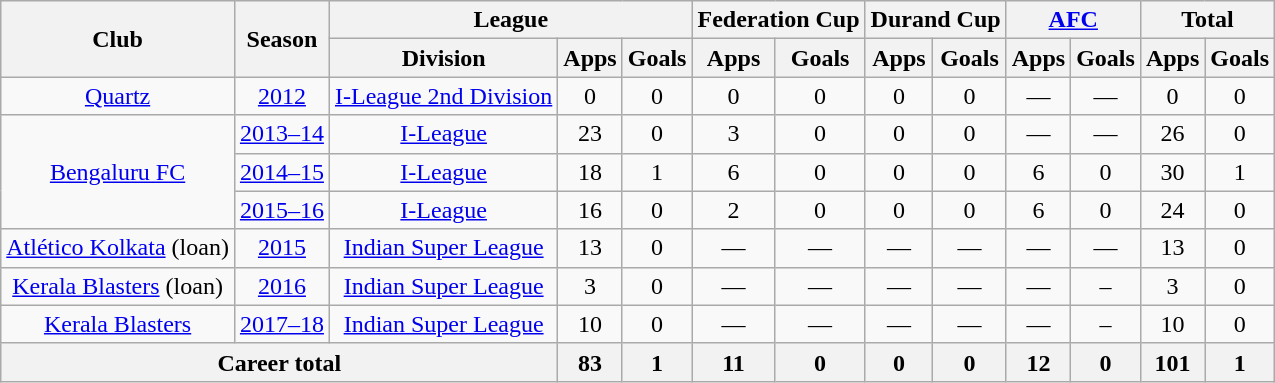<table class="wikitable" style="text-align: center;">
<tr>
<th rowspan="2">Club</th>
<th rowspan="2">Season</th>
<th colspan="3">League</th>
<th colspan="2">Federation Cup</th>
<th colspan="2">Durand Cup</th>
<th colspan="2"><a href='#'>AFC</a></th>
<th colspan="2">Total</th>
</tr>
<tr>
<th>Division</th>
<th>Apps</th>
<th>Goals</th>
<th>Apps</th>
<th>Goals</th>
<th>Apps</th>
<th>Goals</th>
<th>Apps</th>
<th>Goals</th>
<th>Apps</th>
<th>Goals</th>
</tr>
<tr>
<td rowspan="1"><a href='#'>Quartz</a></td>
<td><a href='#'>2012</a></td>
<td><a href='#'>I-League 2nd Division</a></td>
<td>0</td>
<td>0</td>
<td>0</td>
<td>0</td>
<td>0</td>
<td>0</td>
<td>—</td>
<td>—</td>
<td>0</td>
<td>0</td>
</tr>
<tr>
<td rowspan="3"><a href='#'>Bengaluru FC</a></td>
<td><a href='#'>2013–14</a></td>
<td><a href='#'>I-League</a></td>
<td>23</td>
<td>0</td>
<td>3</td>
<td>0</td>
<td>0</td>
<td>0</td>
<td>—</td>
<td>—</td>
<td>26</td>
<td>0</td>
</tr>
<tr>
<td><a href='#'>2014–15</a></td>
<td><a href='#'>I-League</a></td>
<td>18</td>
<td>1</td>
<td>6</td>
<td>0</td>
<td>0</td>
<td>0</td>
<td>6</td>
<td>0</td>
<td>30</td>
<td>1</td>
</tr>
<tr>
<td><a href='#'>2015–16</a></td>
<td><a href='#'>I-League</a></td>
<td>16</td>
<td>0</td>
<td>2</td>
<td>0</td>
<td>0</td>
<td>0</td>
<td>6</td>
<td>0</td>
<td>24</td>
<td>0</td>
</tr>
<tr>
<td rowspan="1"><a href='#'>Atlético Kolkata</a> (loan)</td>
<td><a href='#'>2015</a></td>
<td><a href='#'>Indian Super League</a></td>
<td>13</td>
<td>0</td>
<td>—</td>
<td>—</td>
<td>—</td>
<td>—</td>
<td>—</td>
<td>—</td>
<td>13</td>
<td>0</td>
</tr>
<tr>
<td rowspan="1"><a href='#'>Kerala Blasters</a>   (loan)</td>
<td><a href='#'>2016</a></td>
<td><a href='#'>Indian Super League</a></td>
<td>3</td>
<td>0</td>
<td>—</td>
<td>—</td>
<td>—</td>
<td>—</td>
<td>—</td>
<td>–</td>
<td>3</td>
<td>0</td>
</tr>
<tr>
<td rowspan="1"><a href='#'>Kerala Blasters</a></td>
<td><a href='#'>2017–18</a></td>
<td><a href='#'>Indian Super League</a></td>
<td>10</td>
<td>0</td>
<td>—</td>
<td>—</td>
<td>—</td>
<td>—</td>
<td>—</td>
<td>–</td>
<td>10</td>
<td>0</td>
</tr>
<tr>
<th colspan="3">Career total</th>
<th>83</th>
<th>1</th>
<th>11</th>
<th>0</th>
<th>0</th>
<th>0</th>
<th>12</th>
<th>0</th>
<th>101</th>
<th>1</th>
</tr>
</table>
